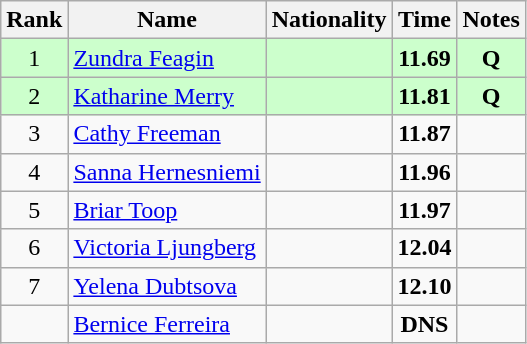<table class="wikitable sortable" style="text-align:center">
<tr>
<th>Rank</th>
<th>Name</th>
<th>Nationality</th>
<th>Time</th>
<th>Notes</th>
</tr>
<tr bgcolor=ccffcc>
<td>1</td>
<td align=left><a href='#'>Zundra Feagin</a></td>
<td align=left></td>
<td><strong>11.69</strong></td>
<td><strong>Q</strong></td>
</tr>
<tr bgcolor=ccffcc>
<td>2</td>
<td align=left><a href='#'>Katharine Merry</a></td>
<td align=left></td>
<td><strong>11.81</strong></td>
<td><strong>Q</strong></td>
</tr>
<tr>
<td>3</td>
<td align=left><a href='#'>Cathy Freeman</a></td>
<td align=left></td>
<td><strong>11.87</strong></td>
<td></td>
</tr>
<tr>
<td>4</td>
<td align=left><a href='#'>Sanna Hernesniemi</a></td>
<td align=left></td>
<td><strong>11.96</strong></td>
<td></td>
</tr>
<tr>
<td>5</td>
<td align=left><a href='#'>Briar Toop</a></td>
<td align=left></td>
<td><strong>11.97</strong></td>
<td></td>
</tr>
<tr>
<td>6</td>
<td align=left><a href='#'>Victoria Ljungberg</a></td>
<td align=left></td>
<td><strong>12.04</strong></td>
<td></td>
</tr>
<tr>
<td>7</td>
<td align=left><a href='#'>Yelena Dubtsova</a></td>
<td align=left></td>
<td><strong>12.10</strong></td>
<td></td>
</tr>
<tr>
<td></td>
<td align=left><a href='#'>Bernice Ferreira</a></td>
<td align=left></td>
<td><strong>DNS</strong></td>
<td></td>
</tr>
</table>
